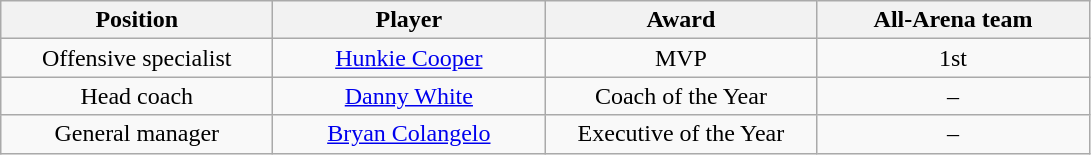<table class="wikitable sortable">
<tr>
<th bgcolor="#DDDDFF" width="20%">Position</th>
<th bgcolor="#DDDDFF" width="20%">Player</th>
<th bgcolor="#DDDDFF" width="20%">Award</th>
<th bgcolor="#DDDDFF" width="20%">All-Arena team</th>
</tr>
<tr align="center">
<td>Offensive specialist</td>
<td><a href='#'>Hunkie Cooper</a></td>
<td>MVP</td>
<td>1st</td>
</tr>
<tr align="center">
<td>Head coach</td>
<td><a href='#'>Danny White</a></td>
<td>Coach of the Year</td>
<td>–</td>
</tr>
<tr align="center">
<td>General manager</td>
<td><a href='#'>Bryan Colangelo</a></td>
<td>Executive of the Year</td>
<td>–</td>
</tr>
</table>
